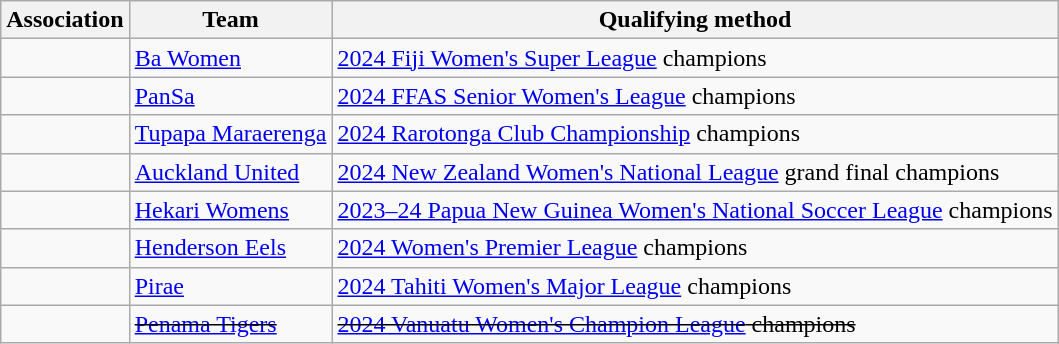<table class="wikitable">
<tr>
<th>Association</th>
<th>Team</th>
<th>Qualifying method</th>
</tr>
<tr>
<td></td>
<td><a href='#'>Ba Women</a></td>
<td><a href='#'>2024 Fiji Women's Super League</a> champions</td>
</tr>
<tr>
<td></td>
<td><a href='#'>PanSa</a></td>
<td><a href='#'>2024 FFAS Senior Women's League</a> champions</td>
</tr>
<tr>
<td></td>
<td><a href='#'>Tupapa Maraerenga</a></td>
<td><a href='#'>2024 Rarotonga Club Championship</a> champions</td>
</tr>
<tr>
<td></td>
<td><a href='#'>Auckland United</a></td>
<td><a href='#'>2024 New Zealand Women's National League</a> grand final champions</td>
</tr>
<tr>
<td></td>
<td><a href='#'>Hekari Womens</a></td>
<td><a href='#'>2023–24 Papua New Guinea Women's National Soccer League</a> champions</td>
</tr>
<tr>
<td></td>
<td><a href='#'>Henderson Eels</a></td>
<td><a href='#'>2024 Women's Premier League</a> champions</td>
</tr>
<tr>
<td></td>
<td><a href='#'>Pirae</a></td>
<td><a href='#'>2024 Tahiti Women's Major League</a> champions</td>
</tr>
<tr>
<td><s></s></td>
<td><s><a href='#'>Penama Tigers</a></s></td>
<td><s><a href='#'>2024 Vanuatu Women's Champion League</a> champions</s></td>
</tr>
</table>
